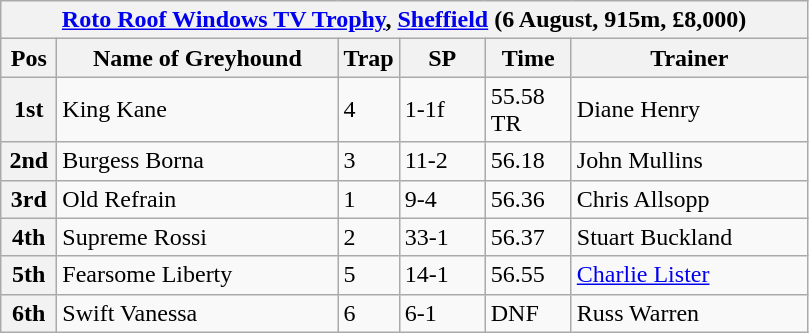<table class="wikitable">
<tr>
<th colspan="6"><a href='#'>Roto Roof Windows TV Trophy</a>, <a href='#'>Sheffield</a> (6 August, 915m, £8,000)</th>
</tr>
<tr>
<th width=30>Pos</th>
<th width=180>Name of Greyhound</th>
<th width=30>Trap</th>
<th width=50>SP</th>
<th width=50>Time</th>
<th width=150>Trainer</th>
</tr>
<tr>
<th>1st</th>
<td>King Kane</td>
<td>4</td>
<td>1-1f</td>
<td>55.58 TR</td>
<td>Diane Henry</td>
</tr>
<tr>
<th>2nd</th>
<td>Burgess Borna</td>
<td>3</td>
<td>11-2</td>
<td>56.18</td>
<td>John Mullins</td>
</tr>
<tr>
<th>3rd</th>
<td>Old Refrain</td>
<td>1</td>
<td>9-4</td>
<td>56.36</td>
<td>Chris Allsopp</td>
</tr>
<tr>
<th>4th</th>
<td>Supreme Rossi</td>
<td>2</td>
<td>33-1</td>
<td>56.37</td>
<td>Stuart Buckland</td>
</tr>
<tr>
<th>5th</th>
<td>Fearsome Liberty</td>
<td>5</td>
<td>14-1</td>
<td>56.55</td>
<td><a href='#'>Charlie Lister</a></td>
</tr>
<tr>
<th>6th</th>
<td>Swift Vanessa</td>
<td>6</td>
<td>6-1</td>
<td>DNF</td>
<td>Russ Warren</td>
</tr>
</table>
